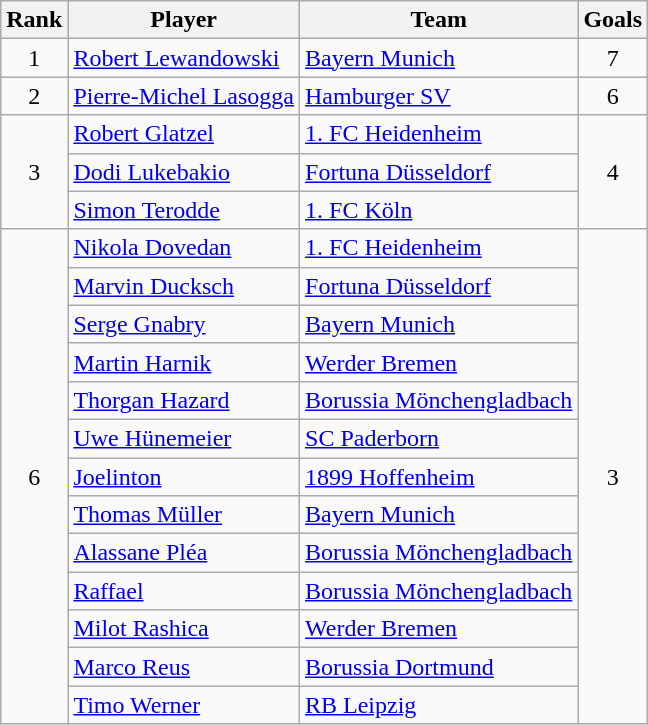<table class="wikitable" style="text-align:center;">
<tr>
<th>Rank</th>
<th>Player</th>
<th>Team</th>
<th>Goals</th>
</tr>
<tr>
<td>1</td>
<td style="text-align:left;"> <a href='#'>Robert Lewandowski</a></td>
<td style="text-align:left;"><a href='#'>Bayern Munich</a></td>
<td>7</td>
</tr>
<tr>
<td>2</td>
<td style="text-align:left;"> <a href='#'>Pierre-Michel Lasogga</a></td>
<td style="text-align:left;"><a href='#'>Hamburger SV</a></td>
<td>6</td>
</tr>
<tr>
<td rowspan="3">3</td>
<td style="text-align:left;"> <a href='#'>Robert Glatzel</a></td>
<td style="text-align:left;"><a href='#'>1. FC Heidenheim</a></td>
<td rowspan="3">4</td>
</tr>
<tr>
<td style="text-align:left;"> <a href='#'>Dodi Lukebakio</a></td>
<td style="text-align:left;"><a href='#'>Fortuna Düsseldorf</a></td>
</tr>
<tr>
<td style="text-align:left;"> <a href='#'>Simon Terodde</a></td>
<td style="text-align:left;"><a href='#'>1. FC Köln</a></td>
</tr>
<tr>
<td rowspan="13">6</td>
<td style="text-align:left;"> <a href='#'>Nikola Dovedan</a></td>
<td style="text-align:left;"><a href='#'>1. FC Heidenheim</a></td>
<td rowspan="13">3</td>
</tr>
<tr>
<td style="text-align:left;"> <a href='#'>Marvin Ducksch</a></td>
<td style="text-align:left;"><a href='#'>Fortuna Düsseldorf</a></td>
</tr>
<tr>
<td style="text-align:left;"> <a href='#'>Serge Gnabry</a></td>
<td style="text-align:left;"><a href='#'>Bayern Munich</a></td>
</tr>
<tr>
<td style="text-align:left;"> <a href='#'>Martin Harnik</a></td>
<td style="text-align:left;"><a href='#'>Werder Bremen</a></td>
</tr>
<tr>
<td style="text-align:left;"> <a href='#'>Thorgan Hazard</a></td>
<td style="text-align:left;"><a href='#'>Borussia Mönchengladbach</a></td>
</tr>
<tr>
<td style="text-align:left;"> <a href='#'>Uwe Hünemeier</a></td>
<td style="text-align:left;"><a href='#'>SC Paderborn</a></td>
</tr>
<tr>
<td style="text-align:left;"> <a href='#'>Joelinton</a></td>
<td style="text-align:left;"><a href='#'>1899 Hoffenheim</a></td>
</tr>
<tr>
<td style="text-align:left;"> <a href='#'>Thomas Müller</a></td>
<td style="text-align:left;"><a href='#'>Bayern Munich</a></td>
</tr>
<tr>
<td style="text-align:left;"> <a href='#'>Alassane Pléa</a></td>
<td style="text-align:left;"><a href='#'>Borussia Mönchengladbach</a></td>
</tr>
<tr>
<td style="text-align:left;"> <a href='#'>Raffael</a></td>
<td style="text-align:left;"><a href='#'>Borussia Mönchengladbach</a></td>
</tr>
<tr>
<td style="text-align:left;"> <a href='#'>Milot Rashica</a></td>
<td style="text-align:left;"><a href='#'>Werder Bremen</a></td>
</tr>
<tr>
<td style="text-align:left;"> <a href='#'>Marco Reus</a></td>
<td style="text-align:left;"><a href='#'>Borussia Dortmund</a></td>
</tr>
<tr>
<td style="text-align:left;"> <a href='#'>Timo Werner</a></td>
<td style="text-align:left;"><a href='#'>RB Leipzig</a></td>
</tr>
</table>
